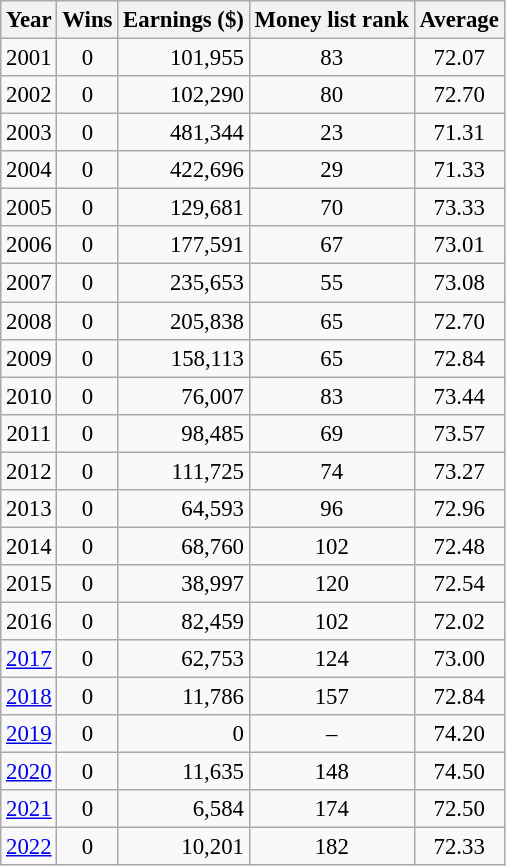<table class="wikitable" style="text-align:center; font-size: 95%;">
<tr>
<th>Year</th>
<th>Wins</th>
<th>Earnings ($)</th>
<th>Money list rank</th>
<th>Average</th>
</tr>
<tr>
<td>2001</td>
<td>0</td>
<td align="right">101,955</td>
<td>83</td>
<td>72.07</td>
</tr>
<tr>
<td>2002</td>
<td>0</td>
<td align="right">102,290</td>
<td>80</td>
<td>72.70</td>
</tr>
<tr>
<td>2003</td>
<td>0</td>
<td align="right">481,344</td>
<td>23</td>
<td>71.31</td>
</tr>
<tr>
<td>2004</td>
<td>0</td>
<td align="right">422,696</td>
<td>29</td>
<td>71.33</td>
</tr>
<tr>
<td>2005</td>
<td>0</td>
<td align="right">129,681</td>
<td>70</td>
<td>73.33</td>
</tr>
<tr>
<td>2006</td>
<td>0</td>
<td align="right">177,591</td>
<td>67</td>
<td>73.01</td>
</tr>
<tr>
<td>2007</td>
<td>0</td>
<td align="right">235,653</td>
<td>55</td>
<td>73.08</td>
</tr>
<tr>
<td>2008</td>
<td>0</td>
<td align="right">205,838</td>
<td>65</td>
<td>72.70</td>
</tr>
<tr>
<td>2009</td>
<td>0</td>
<td align="right">158,113</td>
<td>65</td>
<td>72.84</td>
</tr>
<tr>
<td>2010</td>
<td>0</td>
<td align="right">76,007</td>
<td>83</td>
<td>73.44</td>
</tr>
<tr>
<td>2011</td>
<td>0</td>
<td align="right">98,485</td>
<td>69</td>
<td>73.57</td>
</tr>
<tr>
<td>2012</td>
<td>0</td>
<td align="right">111,725</td>
<td>74</td>
<td>73.27</td>
</tr>
<tr>
<td>2013</td>
<td>0</td>
<td align="right">64,593</td>
<td>96</td>
<td>72.96</td>
</tr>
<tr>
<td>2014</td>
<td>0</td>
<td align="right">68,760</td>
<td>102</td>
<td>72.48</td>
</tr>
<tr>
<td>2015</td>
<td>0</td>
<td align="right">38,997</td>
<td>120</td>
<td>72.54</td>
</tr>
<tr>
<td>2016</td>
<td>0</td>
<td align="right">82,459</td>
<td>102</td>
<td>72.02</td>
</tr>
<tr>
<td><a href='#'>2017</a></td>
<td>0</td>
<td align=right>62,753</td>
<td>124</td>
<td>73.00</td>
</tr>
<tr>
<td><a href='#'>2018</a></td>
<td>0</td>
<td align=right>11,786</td>
<td>157</td>
<td>72.84</td>
</tr>
<tr>
<td><a href='#'>2019</a></td>
<td>0</td>
<td align=right>0</td>
<td>–</td>
<td>74.20</td>
</tr>
<tr>
<td><a href='#'>2020</a></td>
<td>0</td>
<td align=right>11,635</td>
<td>148</td>
<td>74.50</td>
</tr>
<tr>
<td><a href='#'>2021</a></td>
<td>0</td>
<td align=right>6,584</td>
<td>174</td>
<td>72.50</td>
</tr>
<tr>
<td><a href='#'>2022</a></td>
<td>0</td>
<td align=right>10,201</td>
<td>182</td>
<td>72.33</td>
</tr>
</table>
